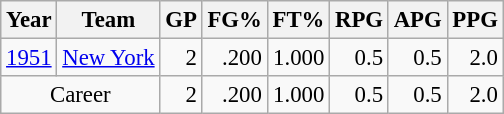<table class="wikitable sortable" style="font-size:95%; text-align:right;">
<tr>
<th>Year</th>
<th>Team</th>
<th>GP</th>
<th>FG%</th>
<th>FT%</th>
<th>RPG</th>
<th>APG</th>
<th>PPG</th>
</tr>
<tr>
<td style="text-align:left;"><a href='#'>1951</a></td>
<td style="text-align:left;"><a href='#'>New York</a></td>
<td>2</td>
<td>.200</td>
<td>1.000</td>
<td>0.5</td>
<td>0.5</td>
<td>2.0</td>
</tr>
<tr>
<td colspan="2" style="text-align:center;">Career</td>
<td>2</td>
<td>.200</td>
<td>1.000</td>
<td>0.5</td>
<td>0.5</td>
<td>2.0</td>
</tr>
</table>
